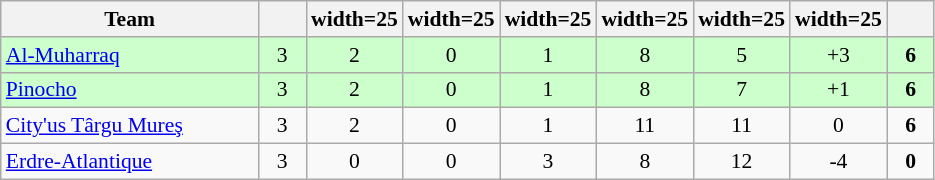<table class="wikitable" style="text-align: center; font-size: 90%;">
<tr>
<th width="165">Team</th>
<th width=25></th>
<th>width=25</th>
<th>width=25</th>
<th>width=25</th>
<th>width=25</th>
<th>width=25</th>
<th>width=25</th>
<th width=25></th>
</tr>
<tr style="background:#cfc;">
<td style="text-align:left;"> <a href='#'>Al-Muharraq</a></td>
<td>3</td>
<td>2</td>
<td>0</td>
<td>1</td>
<td>8</td>
<td>5</td>
<td>+3</td>
<td><strong>6</strong></td>
</tr>
<tr style="background:#cfc;">
<td style="text-align:left;"> <a href='#'>Pinocho</a></td>
<td>3</td>
<td>2</td>
<td>0</td>
<td>1</td>
<td>8</td>
<td>7</td>
<td>+1</td>
<td><strong>6</strong></td>
</tr>
<tr>
<td style="text-align:left;"> <a href='#'>City'us Târgu Mureş</a></td>
<td>3</td>
<td>2</td>
<td>0</td>
<td>1</td>
<td>11</td>
<td>11</td>
<td>0</td>
<td><strong>6</strong></td>
</tr>
<tr>
<td style="text-align:left;"> <a href='#'>Erdre-Atlantique</a></td>
<td>3</td>
<td>0</td>
<td>0</td>
<td>3</td>
<td>8</td>
<td>12</td>
<td>-4</td>
<td><strong>0</strong></td>
</tr>
</table>
